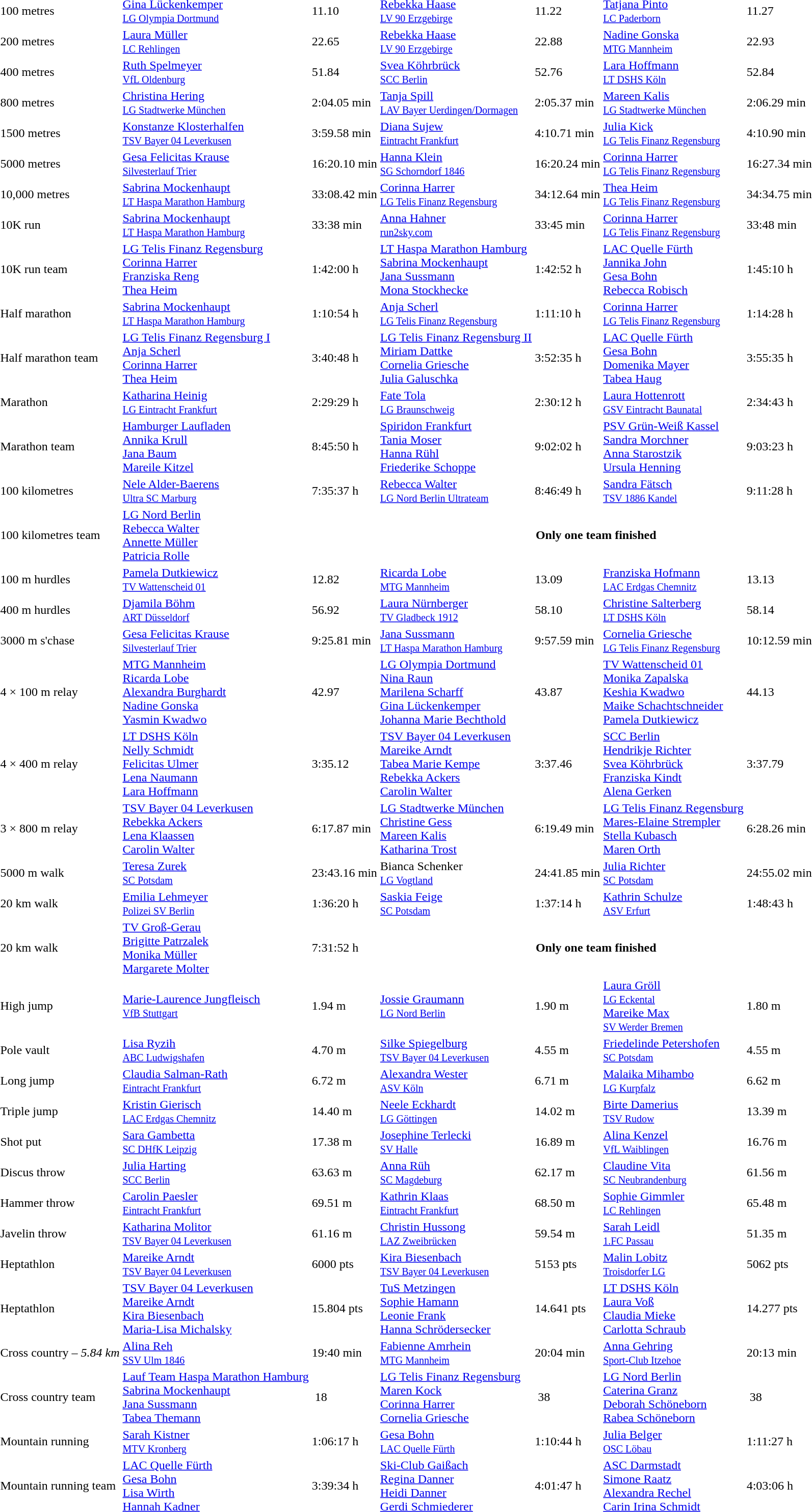<table>
<tr>
</tr>
<tr>
<td>100 metres</td>
<td><a href='#'>Gina Lückenkemper</a><br><small><a href='#'>LG Olympia Dortmund</a></small></td>
<td>11.10</td>
<td><a href='#'>Rebekka Haase</a><br><small><a href='#'>LV 90 Erzgebirge</a></small></td>
<td>11.22</td>
<td><a href='#'>Tatjana Pinto</a><br><small><a href='#'>LC Paderborn</a></small></td>
<td>11.27</td>
</tr>
<tr>
<td>200 metres</td>
<td><a href='#'>Laura Müller</a><br><small><a href='#'>LC Rehlingen</a></small></td>
<td>22.65</td>
<td><a href='#'>Rebekka Haase</a><br><small><a href='#'>LV 90 Erzgebirge</a></small></td>
<td>22.88</td>
<td><a href='#'>Nadine Gonska</a><br><small><a href='#'>MTG Mannheim</a></small></td>
<td>22.93</td>
</tr>
<tr>
<td>400 metres</td>
<td><a href='#'>Ruth Spelmeyer</a><br><small><a href='#'>VfL Oldenburg</a></small></td>
<td>51.84</td>
<td><a href='#'>Svea Köhrbrück</a><br><small><a href='#'>SCC Berlin</a></small></td>
<td>52.76</td>
<td><a href='#'>Lara Hoffmann</a><br><small><a href='#'>LT DSHS Köln</a></small></td>
<td>52.84</td>
</tr>
<tr>
<td>800 metres</td>
<td><a href='#'>Christina Hering</a><br><small><a href='#'>LG Stadtwerke München</a></small></td>
<td>2:04.05 min</td>
<td><a href='#'>Tanja Spill</a><br><small><a href='#'>LAV Bayer Uerdingen/Dormagen</a></small></td>
<td>2:05.37 min</td>
<td><a href='#'>Mareen Kalis</a><br><small><a href='#'>LG Stadtwerke München</a></small></td>
<td>2:06.29 min</td>
</tr>
<tr>
<td>1500 metres</td>
<td><a href='#'>Konstanze Klosterhalfen</a><br><small><a href='#'>TSV Bayer 04 Leverkusen</a></small></td>
<td>3:59.58 min </td>
<td><a href='#'>Diana Sujew</a><br><small><a href='#'>Eintracht Frankfurt</a></small></td>
<td>4:10.71 min</td>
<td><a href='#'>Julia Kick</a><br><small><a href='#'>LG Telis Finanz Regensburg</a></small></td>
<td>4:10.90 min</td>
</tr>
<tr>
<td>5000 metres</td>
<td><a href='#'>Gesa Felicitas Krause</a><br><small><a href='#'>Silvesterlauf Trier</a></small></td>
<td>16:20.10 min</td>
<td><a href='#'>Hanna Klein</a><br><small><a href='#'>SG Schorndorf 1846</a></small></td>
<td>16:20.24 min</td>
<td><a href='#'>Corinna Harrer</a><br><small><a href='#'>LG Telis Finanz Regensburg</a></small></td>
<td>16:27.34 min</td>
</tr>
<tr>
<td>10,000 metres</td>
<td><a href='#'>Sabrina Mockenhaupt</a><br><small><a href='#'>LT Haspa Marathon Hamburg</a></small></td>
<td>33:08.42 min</td>
<td><a href='#'>Corinna Harrer</a><br><small><a href='#'>LG Telis Finanz Regensburg</a></small></td>
<td>34:12.64 min</td>
<td><a href='#'>Thea Heim</a><br><small><a href='#'>LG Telis Finanz Regensburg</a></small></td>
<td>34:34.75 min</td>
</tr>
<tr>
<td>10K run</td>
<td><a href='#'>Sabrina Mockenhaupt</a><br><small><a href='#'>LT Haspa Marathon Hamburg</a></small></td>
<td>33:38 min</td>
<td><a href='#'>Anna Hahner</a><br><small><a href='#'>run2sky.com</a></small></td>
<td>33:45 min</td>
<td><a href='#'>Corinna Harrer</a><br><small><a href='#'>LG Telis Finanz Regensburg</a></small></td>
<td>33:48 min</td>
</tr>
<tr>
<td>10K run team</td>
<td><a href='#'>LG Telis Finanz Regensburg</a><br><a href='#'>Corinna Harrer</a><br><a href='#'>Franziska Reng</a><br><a href='#'>Thea Heim</a></td>
<td>1:42:00 h</td>
<td><a href='#'>LT Haspa Marathon Hamburg</a><br><a href='#'>Sabrina Mockenhaupt</a><br><a href='#'>Jana Sussmann</a><br><a href='#'>Mona Stockhecke</a></td>
<td>1:42:52 h</td>
<td><a href='#'>LAC Quelle Fürth</a><br><a href='#'>Jannika John</a><br><a href='#'>Gesa Bohn</a><br><a href='#'>Rebecca Robisch</a></td>
<td>1:45:10 h</td>
</tr>
<tr>
<td>Half marathon</td>
<td><a href='#'>Sabrina Mockenhaupt</a><br><small><a href='#'>LT Haspa Marathon Hamburg</a></small></td>
<td>1:10:54 h</td>
<td><a href='#'>Anja Scherl</a><br><small><a href='#'>LG Telis Finanz Regensburg</a></small></td>
<td>1:11:10 h</td>
<td><a href='#'>Corinna Harrer</a><br><small><a href='#'>LG Telis Finanz Regensburg</a></small></td>
<td>1:14:28 h</td>
</tr>
<tr>
<td>Half marathon team</td>
<td><a href='#'>LG Telis Finanz Regensburg I</a><br><a href='#'>Anja Scherl</a><br><a href='#'>Corinna Harrer</a><br><a href='#'>Thea Heim</a></td>
<td>3:40:48 h</td>
<td><a href='#'>LG Telis Finanz Regensburg II</a><br><a href='#'>Miriam Dattke</a><br><a href='#'>Cornelia Griesche</a><br><a href='#'>Julia Galuschka</a></td>
<td>3:52:35 h</td>
<td><a href='#'>LAC Quelle Fürth</a><br><a href='#'>Gesa Bohn</a><br><a href='#'>Domenika Mayer</a><br><a href='#'>Tabea Haug</a></td>
<td>3:55:35 h</td>
</tr>
<tr>
<td>Marathon</td>
<td><a href='#'>Katharina Heinig</a><br><small><a href='#'>LG Eintracht Frankfurt</a></small></td>
<td>2:29:29 h</td>
<td><a href='#'>Fate Tola</a><br><small><a href='#'>LG Braunschweig</a></small></td>
<td>2:30:12 h</td>
<td><a href='#'>Laura Hottenrott</a><br><small><a href='#'>GSV Eintracht Baunatal</a></small></td>
<td>2:34:43 h</td>
</tr>
<tr>
<td>Marathon team</td>
<td><a href='#'>Hamburger Laufladen</a><br><a href='#'>Annika Krull</a><br><a href='#'>Jana Baum</a><br><a href='#'>Mareile Kitzel</a></td>
<td>8:45:50 h</td>
<td><a href='#'>Spiridon Frankfurt</a><br><a href='#'>Tania Moser</a><br><a href='#'>Hanna Rühl</a><br><a href='#'>Friederike Schoppe</a></td>
<td>9:02:02 h</td>
<td><a href='#'>PSV Grün-Weiß Kassel</a><br><a href='#'>Sandra Morchner</a><br><a href='#'>Anna Starostzik</a><br><a href='#'>Ursula Henning</a></td>
<td>9:03:23 h</td>
</tr>
<tr>
<td>100 kilometres</td>
<td><a href='#'>Nele Alder-Baerens</a><br><small><a href='#'>Ultra SC Marburg</a></small></td>
<td>7:35:37 h</td>
<td><a href='#'>Rebecca Walter</a><br><small><a href='#'>LG Nord Berlin Ultrateam</a></small></td>
<td>8:46:49 h</td>
<td><a href='#'>Sandra Fätsch</a><br><small><a href='#'>TSV 1886 Kandel</a></small></td>
<td>9:11:28 h</td>
</tr>
<tr>
<td>100 kilometres team</td>
<td><a href='#'>LG Nord Berlin</a><br><a href='#'>Rebecca Walter</a><br><a href='#'>Annette Müller</a><br><a href='#'>Patricia Rolle</a></td>
<td></td>
<th colspan="4">Only one team finished</th>
</tr>
<tr>
<td>100 m hurdles</td>
<td><a href='#'>Pamela Dutkiewicz</a><br><small><a href='#'>TV Wattenscheid 01</a></small></td>
<td>12.82</td>
<td><a href='#'>Ricarda Lobe</a><br><small><a href='#'>MTG Mannheim</a></small></td>
<td>13.09</td>
<td><a href='#'>Franziska Hofmann</a><br><small><a href='#'>LAC Erdgas Chemnitz</a></small></td>
<td>13.13</td>
</tr>
<tr>
<td>400 m hurdles</td>
<td><a href='#'>Djamila Böhm</a><br><small><a href='#'>ART Düsseldorf</a></small></td>
<td>56.92</td>
<td><a href='#'>Laura Nürnberger</a><br><small><a href='#'>TV Gladbeck 1912</a></small></td>
<td>58.10</td>
<td><a href='#'>Christine Salterberg</a><br><small><a href='#'>LT DSHS Köln</a></small></td>
<td>58.14</td>
</tr>
<tr>
<td>3000 m s'chase</td>
<td><a href='#'>Gesa Felicitas Krause</a><br><small><a href='#'>Silvesterlauf Trier</a></small></td>
<td>9:25.81 min </td>
<td><a href='#'>Jana Sussmann</a><br><small><a href='#'>LT Haspa Marathon Hamburg</a></small></td>
<td>9:57.59 min</td>
<td><a href='#'>Cornelia Griesche</a><br><small><a href='#'>LG Telis Finanz Regensburg</a></small></td>
<td>10:12.59 min</td>
</tr>
<tr>
<td>4 × 100 m relay</td>
<td><a href='#'>MTG Mannheim</a><br><a href='#'>Ricarda Lobe</a><br><a href='#'>Alexandra Burghardt</a><br><a href='#'>Nadine Gonska</a><br><a href='#'>Yasmin Kwadwo</a></td>
<td>42.97</td>
<td><a href='#'>LG Olympia Dortmund</a><br><a href='#'>Nina Raun</a><br><a href='#'>Marilena Scharff</a><br><a href='#'>Gina Lückenkemper</a><br><a href='#'>Johanna Marie Bechthold</a></td>
<td>43.87</td>
<td><a href='#'>TV Wattenscheid 01</a><br><a href='#'>Monika Zapalska</a><br><a href='#'>Keshia Kwadwo</a><br><a href='#'>Maike Schachtschneider</a><br><a href='#'>Pamela Dutkiewicz</a></td>
<td>44.13</td>
</tr>
<tr>
<td>4 × 400 m relay</td>
<td><a href='#'>LT DSHS Köln</a><br><a href='#'>Nelly Schmidt</a><br><a href='#'>Felicitas Ulmer</a><br><a href='#'>Lena Naumann</a><br><a href='#'>Lara Hoffmann</a></td>
<td>3:35.12</td>
<td><a href='#'>TSV Bayer 04 Leverkusen</a><br><a href='#'>Mareike Arndt</a><br><a href='#'>Tabea Marie Kempe</a><br><a href='#'>Rebekka Ackers</a><br><a href='#'>Carolin Walter</a></td>
<td>3:37.46</td>
<td><a href='#'>SCC Berlin</a><br><a href='#'>Hendrikje Richter</a><br><a href='#'>Svea Köhrbrück</a><br><a href='#'>Franziska Kindt</a><br><a href='#'>Alena Gerken</a></td>
<td>3:37.79</td>
</tr>
<tr>
<td>3 × 800 m relay</td>
<td><a href='#'>TSV Bayer 04 Leverkusen</a><br><a href='#'>Rebekka Ackers</a><br><a href='#'>Lena Klaassen</a><br><a href='#'>Carolin Walter</a></td>
<td>6:17.87 min</td>
<td><a href='#'>LG Stadtwerke München</a><br><a href='#'>Christine Gess</a><br><a href='#'>Mareen Kalis</a><br><a href='#'>Katharina Trost</a></td>
<td>6:19.49 min</td>
<td><a href='#'>LG Telis Finanz Regensburg</a><br><a href='#'>Mares-Elaine Strempler</a><br><a href='#'>Stella Kubasch</a><br><a href='#'>Maren Orth</a></td>
<td>6:28.26 min</td>
</tr>
<tr>
<td>5000 m walk</td>
<td><a href='#'>Teresa Zurek</a><br><small><a href='#'>SC Potsdam</a></small></td>
<td>23:43.16 min</td>
<td>Bianca Schenker<br><small><a href='#'>LG Vogtland</a></small></td>
<td>24:41.85 min</td>
<td><a href='#'>Julia Richter</a><br><small><a href='#'>SC Potsdam</a></small></td>
<td>24:55.02 min</td>
</tr>
<tr>
<td>20 km walk</td>
<td><a href='#'>Emilia Lehmeyer</a><br><small><a href='#'>Polizei SV Berlin</a></small></td>
<td>1:36:20 h</td>
<td><a href='#'>Saskia Feige</a><br><small><a href='#'>SC Potsdam</a></small></td>
<td>1:37:14 h</td>
<td><a href='#'>Kathrin Schulze</a><br><small><a href='#'>ASV Erfurt</a></small></td>
<td>1:48:43 h</td>
</tr>
<tr>
<td>20 km walk</td>
<td><a href='#'>TV Groß-Gerau</a><br><a href='#'>Brigitte Patrzalek</a><br><a href='#'>Monika Müller</a><br><a href='#'>Margarete Molter</a></td>
<td>7:31:52 h</td>
<th colspan="4">Only one team finished</th>
</tr>
<tr>
<td>High jump</td>
<td><a href='#'>Marie-Laurence Jungfleisch</a><br><small><a href='#'>VfB Stuttgart</a></small></td>
<td>1.94 m</td>
<td><a href='#'>Jossie Graumann</a><br><small><a href='#'>LG Nord Berlin</a></small></td>
<td>1.90 m</td>
<td><a href='#'>Laura Gröll</a><br><small><a href='#'>LG Eckental</a></small><br><a href='#'>Mareike Max</a><br><small><a href='#'>SV Werder Bremen</a></small></td>
<td>1.80 m</td>
</tr>
<tr>
<td>Pole vault</td>
<td><a href='#'>Lisa Ryzih</a><br><small><a href='#'>ABC Ludwigshafen</a></small></td>
<td>4.70 m</td>
<td><a href='#'>Silke Spiegelburg</a><br><small><a href='#'>TSV Bayer 04 Leverkusen</a></small></td>
<td>4.55 m</td>
<td><a href='#'>Friedelinde Petershofen</a><br><small><a href='#'>SC Potsdam</a></small></td>
<td>4.55 m</td>
</tr>
<tr>
<td>Long jump</td>
<td><a href='#'>Claudia Salman-Rath</a><br><small><a href='#'>Eintracht Frankfurt</a></small></td>
<td>6.72 m</td>
<td><a href='#'>Alexandra Wester</a><br><small><a href='#'>ASV Köln</a></small></td>
<td>6.71 m</td>
<td><a href='#'>Malaika Mihambo</a><br><small><a href='#'>LG Kurpfalz</a></small></td>
<td>6.62 m</td>
</tr>
<tr>
<td>Triple jump</td>
<td><a href='#'>Kristin Gierisch</a><br><small><a href='#'>LAC Erdgas Chemnitz</a></small></td>
<td>14.40 m</td>
<td><a href='#'>Neele Eckhardt</a><br><small><a href='#'>LG Göttingen</a></small></td>
<td>14.02 m</td>
<td><a href='#'>Birte Damerius</a><br><small><a href='#'>TSV Rudow</a></small></td>
<td>13.39 m</td>
</tr>
<tr>
<td>Shot put</td>
<td><a href='#'>Sara Gambetta</a><br><small><a href='#'>SC DHfK Leipzig</a></small></td>
<td>17.38 m</td>
<td><a href='#'>Josephine Terlecki</a><br><small><a href='#'>SV Halle</a></small></td>
<td>16.89 m</td>
<td><a href='#'>Alina Kenzel</a><br><small><a href='#'>VfL Waiblingen</a></small></td>
<td>16.76 m</td>
</tr>
<tr>
<td>Discus throw</td>
<td><a href='#'>Julia Harting</a><br><small><a href='#'>SCC Berlin</a></small></td>
<td>63.63 m</td>
<td><a href='#'>Anna Rüh</a><br><small><a href='#'>SC Magdeburg</a></small></td>
<td>62.17 m</td>
<td><a href='#'>Claudine Vita</a><br><small><a href='#'>SC Neubrandenburg</a></small></td>
<td>61.56 m</td>
</tr>
<tr>
<td>Hammer throw</td>
<td><a href='#'>Carolin Paesler</a><br><small><a href='#'>Eintracht Frankfurt</a></small></td>
<td>69.51 m</td>
<td><a href='#'>Kathrin Klaas</a><br><small><a href='#'>Eintracht Frankfurt</a></small></td>
<td>68.50 m</td>
<td><a href='#'>Sophie Gimmler</a><br><small><a href='#'>LC Rehlingen</a></small></td>
<td>65.48 m</td>
</tr>
<tr>
<td>Javelin throw</td>
<td><a href='#'>Katharina Molitor</a><br><small><a href='#'>TSV Bayer 04 Leverkusen</a></small></td>
<td>61.16 m</td>
<td><a href='#'>Christin Hussong</a><br><small><a href='#'>LAZ Zweibrücken</a></small></td>
<td>59.54 m</td>
<td><a href='#'>Sarah Leidl</a><br><small><a href='#'>1.FC Passau</a></small></td>
<td>51.35 m</td>
</tr>
<tr>
<td>Heptathlon</td>
<td><a href='#'>Mareike Arndt</a><br><small><a href='#'>TSV Bayer 04 Leverkusen</a></small></td>
<td>6000 pts</td>
<td><a href='#'>Kira Biesenbach</a><br><small><a href='#'>TSV Bayer 04 Leverkusen</a></small></td>
<td>5153 pts</td>
<td><a href='#'>Malin Lobitz</a><br><small><a href='#'>Troisdorfer LG</a></small></td>
<td>5062 pts</td>
</tr>
<tr>
<td>Heptathlon</td>
<td><a href='#'>TSV Bayer 04 Leverkusen</a><br><a href='#'>Mareike Arndt</a><br><a href='#'>Kira Biesenbach</a><br><a href='#'>Maria-Lisa Michalsky</a></td>
<td>15.804 pts</td>
<td><a href='#'>TuS Metzingen</a><br><a href='#'>Sophie Hamann</a><br><a href='#'>Leonie Frank</a><br><a href='#'>Hanna Schrödersecker</a></td>
<td>14.641 pts</td>
<td><a href='#'>LT DSHS Köln</a><br><a href='#'>Laura Voß</a><br><a href='#'>Claudia Mieke</a><br><a href='#'>Carlotta Schraub</a></td>
<td>14.277 pts</td>
</tr>
<tr>
<td>Cross country – <em>5.84 km</em></td>
<td><a href='#'>Alina Reh</a><br><small><a href='#'>SSV Ulm 1846</a></small></td>
<td>19:40 min</td>
<td><a href='#'>Fabienne Amrhein</a><br><small><a href='#'>MTG Mannheim</a></small></td>
<td>20:04 min</td>
<td><a href='#'>Anna Gehring</a><br><small><a href='#'>Sport-Club Itzehoe</a></small></td>
<td>20:13 min</td>
</tr>
<tr>
<td>Cross country team</td>
<td><a href='#'>Lauf Team Haspa Marathon Hamburg</a><br><a href='#'>Sabrina Mockenhaupt</a><br><a href='#'>Jana Sussmann</a><br><a href='#'>Tabea Themann</a></td>
<td> 18</td>
<td><a href='#'>LG Telis Finanz Regensburg</a><br><a href='#'>Maren Kock</a><br><a href='#'>Corinna Harrer</a><br><a href='#'>Cornelia Griesche</a></td>
<td> 38</td>
<td><a href='#'>LG Nord Berlin</a><br><a href='#'>Caterina Granz</a><br><a href='#'>Deborah Schöneborn</a><br><a href='#'>Rabea Schöneborn</a></td>
<td> 38</td>
</tr>
<tr>
<td>Mountain running</td>
<td><a href='#'>Sarah Kistner</a><br><small><a href='#'>MTV Kronberg</a></small></td>
<td>1:06:17 h</td>
<td><a href='#'>Gesa Bohn</a><br><small><a href='#'>LAC Quelle Fürth</a></small></td>
<td>1:10:44 h</td>
<td><a href='#'>Julia Belger</a><br><small><a href='#'>OSC Löbau</a></small></td>
<td>1:11:27 h</td>
</tr>
<tr>
<td>Mountain running team</td>
<td><a href='#'>LAC Quelle Fürth</a><br><a href='#'>Gesa Bohn</a><br><a href='#'>Lisa Wirth</a><br><a href='#'>Hannah Kadner</a></td>
<td>3:39:34 h</td>
<td><a href='#'>Ski-Club Gaißach</a><br><a href='#'>Regina Danner</a><br><a href='#'>Heidi Danner</a><br><a href='#'>Gerdi Schmiederer</a></td>
<td>4:01:47 h</td>
<td><a href='#'>ASC Darmstadt</a><br><a href='#'>Simone Raatz</a><br><a href='#'>Alexandra Rechel</a><br><a href='#'>Carin Irina Schmidt</a></td>
<td>4:03:06 h</td>
</tr>
</table>
